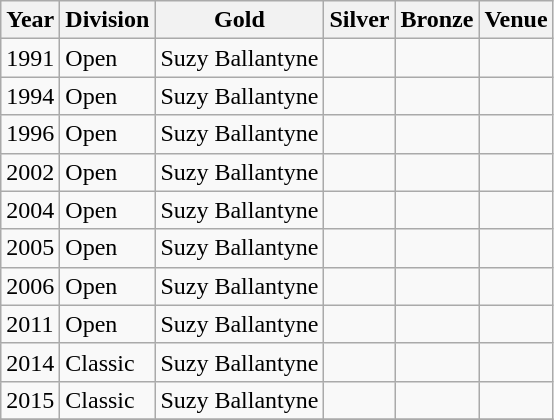<table class="wikitable sortable" style="text-align: left;">
<tr>
<th>Year</th>
<th>Division</th>
<th> Gold</th>
<th> Silver</th>
<th> Bronze</th>
<th>Venue</th>
</tr>
<tr>
<td>1991</td>
<td>Open</td>
<td> Suzy Ballantyne</td>
<td></td>
<td></td>
<td></td>
</tr>
<tr>
<td>1994</td>
<td>Open</td>
<td> Suzy Ballantyne</td>
<td></td>
<td></td>
<td></td>
</tr>
<tr>
<td>1996</td>
<td>Open</td>
<td> Suzy Ballantyne</td>
<td></td>
<td></td>
<td></td>
</tr>
<tr>
<td>2002</td>
<td>Open</td>
<td> Suzy Ballantyne</td>
<td></td>
<td></td>
<td></td>
</tr>
<tr>
<td>2004</td>
<td>Open</td>
<td> Suzy Ballantyne</td>
<td></td>
<td></td>
<td></td>
</tr>
<tr>
<td>2005</td>
<td>Open</td>
<td> Suzy Ballantyne</td>
<td></td>
<td></td>
<td></td>
</tr>
<tr>
<td>2006</td>
<td>Open</td>
<td> Suzy Ballantyne</td>
<td></td>
<td></td>
<td></td>
</tr>
<tr>
<td>2011</td>
<td>Open</td>
<td> Suzy Ballantyne</td>
<td></td>
<td></td>
<td></td>
</tr>
<tr>
<td>2014</td>
<td>Classic</td>
<td> Suzy Ballantyne</td>
<td></td>
<td></td>
<td></td>
</tr>
<tr>
<td>2015</td>
<td>Classic</td>
<td> Suzy Ballantyne</td>
<td></td>
<td></td>
<td></td>
</tr>
<tr>
</tr>
</table>
